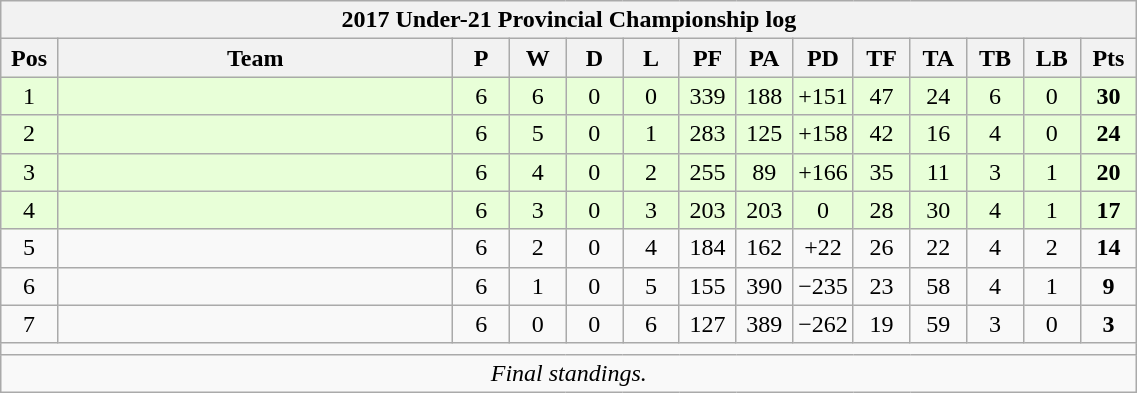<table class="wikitable" style="text-align:center; font-size:100%; width:60%;">
<tr>
<th colspan="100%" cellpadding="0" cellspacing="0"><strong>2017 Under-21 Provincial Championship log</strong></th>
</tr>
<tr>
<th style="width:5%;">Pos</th>
<th style="width:35%;">Team</th>
<th style="width:5%;">P</th>
<th style="width:5%;">W</th>
<th style="width:5%;">D</th>
<th style="width:5%;">L</th>
<th style="width:5%;">PF</th>
<th style="width:5%;">PA</th>
<th style="width:5%;">PD</th>
<th style="width:5%;">TF</th>
<th style="width:5%;">TA</th>
<th style="width:5%;">TB</th>
<th style="width:5%;">LB</th>
<th style="width:5%;">Pts<br></th>
</tr>
<tr style="background:#E8FFD8;">
<td>1</td>
<td style="text-align:left;"></td>
<td>6</td>
<td>6</td>
<td>0</td>
<td>0</td>
<td>339</td>
<td>188</td>
<td>+151</td>
<td>47</td>
<td>24</td>
<td>6</td>
<td>0</td>
<td><strong>30</strong></td>
</tr>
<tr style="background:#E8FFD8;">
<td>2</td>
<td style="text-align:left;"></td>
<td>6</td>
<td>5</td>
<td>0</td>
<td>1</td>
<td>283</td>
<td>125</td>
<td>+158</td>
<td>42</td>
<td>16</td>
<td>4</td>
<td>0</td>
<td><strong>24</strong></td>
</tr>
<tr style="background:#E8FFD8;">
<td>3</td>
<td style="text-align:left;"></td>
<td>6</td>
<td>4</td>
<td>0</td>
<td>2</td>
<td>255</td>
<td>89</td>
<td>+166</td>
<td>35</td>
<td>11</td>
<td>3</td>
<td>1</td>
<td><strong>20</strong></td>
</tr>
<tr style="background:#E8FFD8;">
<td>4</td>
<td style="text-align:left;"></td>
<td>6</td>
<td>3</td>
<td>0</td>
<td>3</td>
<td>203</td>
<td>203</td>
<td>0</td>
<td>28</td>
<td>30</td>
<td>4</td>
<td>1</td>
<td><strong>17</strong></td>
</tr>
<tr>
<td>5</td>
<td style="text-align:left;"></td>
<td>6</td>
<td>2</td>
<td>0</td>
<td>4</td>
<td>184</td>
<td>162</td>
<td>+22</td>
<td>26</td>
<td>22</td>
<td>4</td>
<td>2</td>
<td><strong>14</strong></td>
</tr>
<tr>
<td>6</td>
<td style="text-align:left;"></td>
<td>6</td>
<td>1</td>
<td>0</td>
<td>5</td>
<td>155</td>
<td>390</td>
<td>−235</td>
<td>23</td>
<td>58</td>
<td>4</td>
<td>1</td>
<td><strong>9</strong></td>
</tr>
<tr>
<td>7</td>
<td style="text-align:left;"></td>
<td>6</td>
<td>0</td>
<td>0</td>
<td>6</td>
<td>127</td>
<td>389</td>
<td>−262</td>
<td>19</td>
<td>59</td>
<td>3</td>
<td>0</td>
<td><strong>3</strong></td>
</tr>
<tr>
<td colspan="100%" cellpadding="0" cellspacing="0"></td>
</tr>
<tr>
<td colspan="100%" cellpadding="0" cellspacing="0"><em>Final standings.</em></td>
</tr>
</table>
